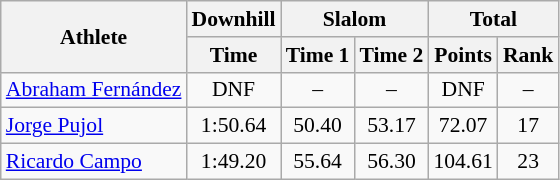<table class="wikitable" style="font-size:90%">
<tr>
<th rowspan="2">Athlete</th>
<th>Downhill</th>
<th colspan="2">Slalom</th>
<th colspan="2">Total</th>
</tr>
<tr>
<th>Time</th>
<th>Time 1</th>
<th>Time 2</th>
<th>Points</th>
<th>Rank</th>
</tr>
<tr>
<td><a href='#'>Abraham Fernández</a></td>
<td align="center">DNF</td>
<td align="center">–</td>
<td align="center">–</td>
<td align="center">DNF</td>
<td align="center">–</td>
</tr>
<tr>
<td><a href='#'>Jorge Pujol</a></td>
<td align="center">1:50.64</td>
<td align="center">50.40</td>
<td align="center">53.17</td>
<td align="center">72.07</td>
<td align="center">17</td>
</tr>
<tr>
<td><a href='#'>Ricardo Campo</a></td>
<td align="center">1:49.20</td>
<td align="center">55.64</td>
<td align="center">56.30</td>
<td align="center">104.61</td>
<td align="center">23</td>
</tr>
</table>
